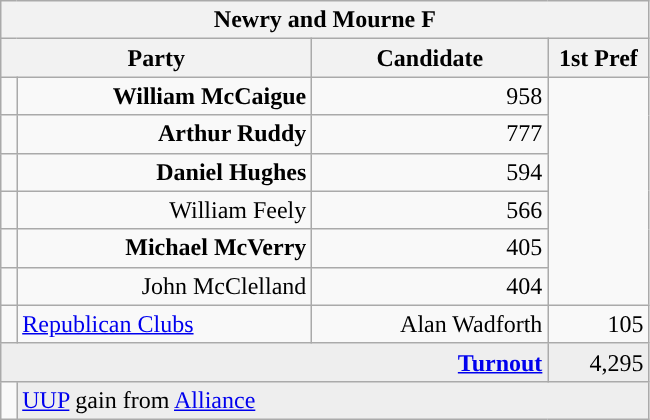<table class="wikitable">
<tr>
<th colspan="4" align="center">Newry and Mourne F</th>
</tr>
<tr>
<th colspan="2" align="center" width=200>Party</th>
<th width=150>Candidate</th>
<th width=60>1st Pref</th>
</tr>
<tr>
<td></td>
<td align="right"><strong>William McCaigue</strong></td>
<td align="right">958</td>
</tr>
<tr>
<td></td>
<td align="right"><strong>Arthur Ruddy</strong></td>
<td align="right">777</td>
</tr>
<tr>
<td></td>
<td align="right"><strong>Daniel Hughes</strong></td>
<td align="right">594</td>
</tr>
<tr>
<td></td>
<td align="right">William Feely</td>
<td align="right">566</td>
</tr>
<tr>
<td></td>
<td align="right"><strong>Michael McVerry</strong></td>
<td align="right">405</td>
</tr>
<tr>
<td></td>
<td align="right">John McClelland</td>
<td align="right">404</td>
</tr>
<tr>
<td style="background-color: "></td>
<td><a href='#'>Republican Clubs</a></td>
<td align="right">Alan Wadforth</td>
<td align="right">105</td>
</tr>
<tr bgcolor="EEEEEE">
<td colspan=3 align="right"><strong><a href='#'>Turnout</a></strong></td>
<td align="right">4,295</td>
</tr>
<tr>
<td bgcolor=></td>
<td colspan=3 bgcolor="EEEEEE"><a href='#'>UUP</a> gain from <a href='#'>Alliance</a></td>
</tr>
</table>
